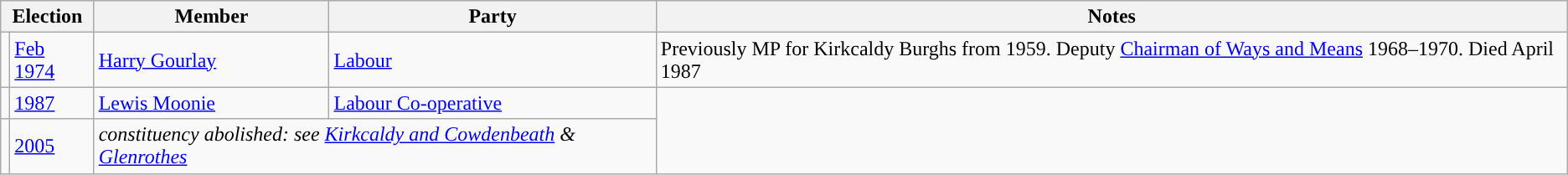<table class="wikitable">
<tr>
<th colspan=2>Election</th>
<th>Member</th>
<th>Party</th>
<th>Notes</th>
</tr>
<tr>
<td style="color:inherit;background-color: "></td>
<td><a href='#'>Feb 1974</a></td>
<td><a href='#'>Harry Gourlay</a></td>
<td><a href='#'>Labour</a></td>
<td>Previously MP for Kirkcaldy Burghs from 1959. Deputy <a href='#'>Chairman of Ways and Means</a> 1968–1970.  Died April 1987</td>
</tr>
<tr>
<td style="color:inherit;background-color: "></td>
<td><a href='#'>1987</a></td>
<td><a href='#'>Lewis Moonie</a></td>
<td><a href='#'>Labour Co-operative</a></td>
</tr>
<tr>
<td></td>
<td><a href='#'>2005</a></td>
<td colspan="2"><em>constituency abolished: see <a href='#'>Kirkcaldy and Cowdenbeath</a> & <a href='#'>Glenrothes</a></em></td>
</tr>
</table>
